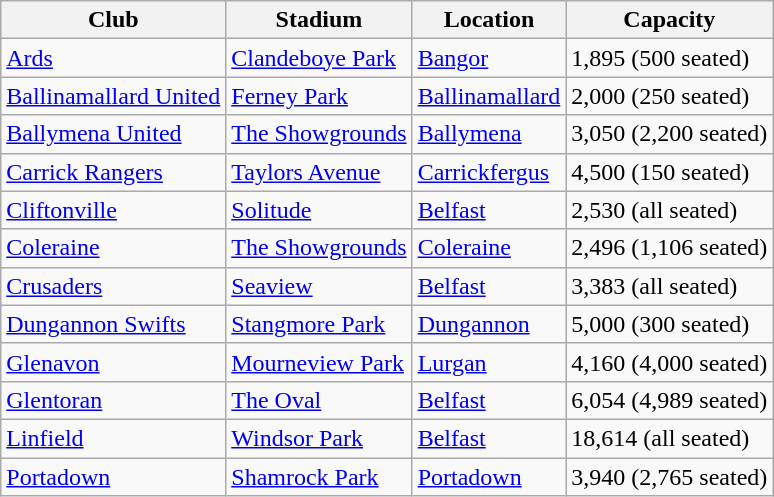<table class="wikitable sortable">
<tr>
<th>Club</th>
<th>Stadium</th>
<th>Location</th>
<th>Capacity</th>
</tr>
<tr>
<td><a href='#'>Ards</a></td>
<td><a href='#'>Clandeboye Park</a></td>
<td><a href='#'>Bangor</a></td>
<td>1,895 (500 seated)</td>
</tr>
<tr>
<td><a href='#'>Ballinamallard United</a></td>
<td><a href='#'>Ferney Park</a></td>
<td><a href='#'>Ballinamallard</a></td>
<td>2,000 (250 seated)</td>
</tr>
<tr>
<td><a href='#'>Ballymena United</a></td>
<td><a href='#'>The Showgrounds</a></td>
<td><a href='#'>Ballymena</a></td>
<td>3,050 (2,200 seated)</td>
</tr>
<tr>
<td><a href='#'>Carrick Rangers</a></td>
<td><a href='#'>Taylors Avenue</a></td>
<td><a href='#'>Carrickfergus</a></td>
<td>4,500 (150 seated)</td>
</tr>
<tr>
<td><a href='#'>Cliftonville</a></td>
<td><a href='#'>Solitude</a></td>
<td><a href='#'>Belfast</a></td>
<td>2,530 (all seated)</td>
</tr>
<tr>
<td><a href='#'>Coleraine</a></td>
<td><a href='#'>The Showgrounds</a></td>
<td><a href='#'>Coleraine</a></td>
<td>2,496 (1,106 seated)</td>
</tr>
<tr>
<td><a href='#'>Crusaders</a></td>
<td><a href='#'>Seaview</a></td>
<td><a href='#'>Belfast</a></td>
<td>3,383 (all seated)</td>
</tr>
<tr>
<td><a href='#'>Dungannon Swifts</a></td>
<td><a href='#'>Stangmore Park</a></td>
<td><a href='#'>Dungannon</a></td>
<td>5,000 (300 seated)</td>
</tr>
<tr>
<td><a href='#'>Glenavon</a></td>
<td><a href='#'>Mourneview Park</a></td>
<td><a href='#'>Lurgan</a></td>
<td>4,160 (4,000 seated)</td>
</tr>
<tr>
<td><a href='#'>Glentoran</a></td>
<td><a href='#'>The Oval</a></td>
<td><a href='#'>Belfast</a></td>
<td>6,054 (4,989 seated)</td>
</tr>
<tr>
<td><a href='#'>Linfield</a></td>
<td><a href='#'>Windsor Park</a></td>
<td><a href='#'>Belfast</a></td>
<td>18,614 (all seated)</td>
</tr>
<tr>
<td><a href='#'>Portadown</a></td>
<td><a href='#'>Shamrock Park</a></td>
<td><a href='#'>Portadown</a></td>
<td>3,940 (2,765 seated)</td>
</tr>
</table>
